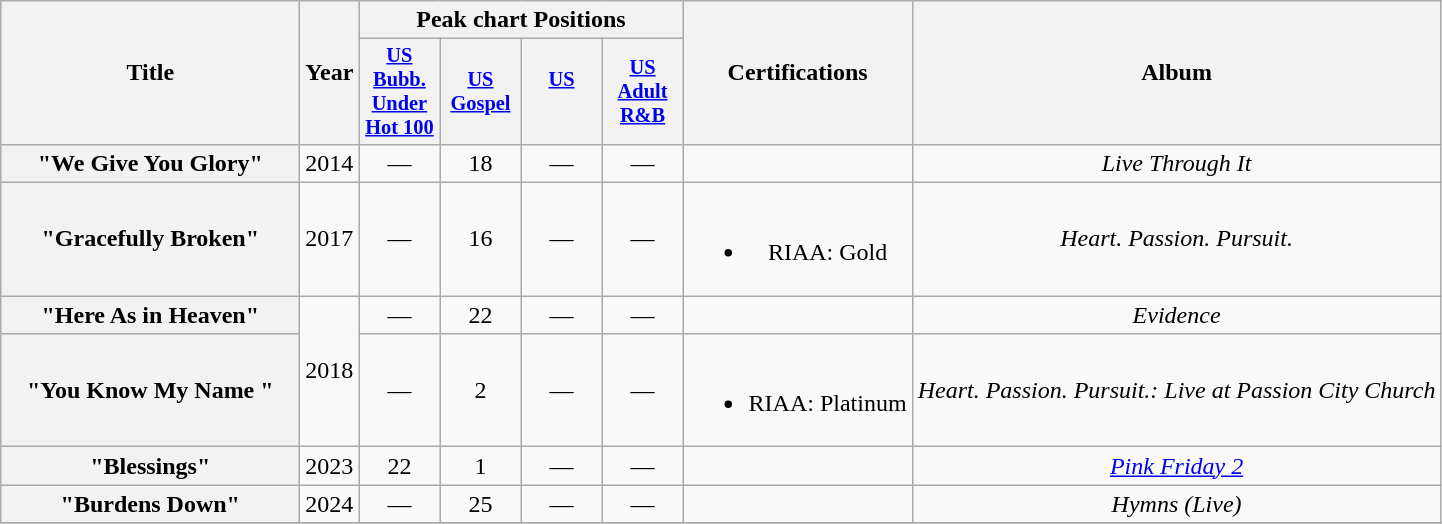<table class="wikitable plainrowheaders" style="text-align:center;">
<tr>
<th scope="col" rowspan="2" style="width:12em">Title</th>
<th scope="col" rowspan="2">Year</th>
<th scope="col" colspan="4">Peak chart Positions</th>
<th scope="col" rowspan="2">Certifications</th>
<th scope="col" rowspan="2">Album</th>
</tr>
<tr>
<th style="width:3.5em; font-size:85%"><a href='#'>US<br>Bubb. Under Hot 100</a><br></th>
<th style="width:3.5em; font-size:85%"><a href='#'>US<br>Gospel</a><br></th>
<th style="width:3.5em; font-size:85%"><a href='#'>US<br></a><br></th>
<th style="width:3.5em; font-size:85%"><a href='#'>US<br>Adult R&B</a><br></th>
</tr>
<tr>
<th scope="row">"We Give You Glory"<br></th>
<td>2014</td>
<td>—</td>
<td>18</td>
<td>—</td>
<td>—</td>
<td></td>
<td><em>Live Through It</em></td>
</tr>
<tr>
<th scope="row">"Gracefully Broken"</th>
<td>2017</td>
<td>—</td>
<td>16</td>
<td>—</td>
<td>—</td>
<td><br><ul><li>RIAA: Gold</li></ul></td>
<td><em>Heart. Passion. Pursuit.</em></td>
</tr>
<tr>
<th scope="row">"Here As in Heaven"<br></th>
<td rowspan="2">2018</td>
<td>—</td>
<td>22</td>
<td>—</td>
<td>—</td>
<td></td>
<td><em>Evidence</em></td>
</tr>
<tr>
<th scope="row">"You Know My Name "</th>
<td>—</td>
<td>2</td>
<td>—</td>
<td>—</td>
<td><br><ul><li>RIAA: Platinum</li></ul></td>
<td><em>Heart. Passion. Pursuit.: Live at Passion City Church</em></td>
</tr>
<tr>
<th scope="row">"Blessings"<br></th>
<td>2023</td>
<td>22</td>
<td>1</td>
<td>—</td>
<td>—</td>
<td></td>
<td><em><a href='#'>Pink Friday 2</a></em></td>
</tr>
<tr>
<th scope="row">"Burdens Down"</th>
<td>2024</td>
<td>—</td>
<td>25</td>
<td>—</td>
<td>—</td>
<td></td>
<td><em>Hymns (Live)</em></td>
</tr>
<tr>
</tr>
</table>
